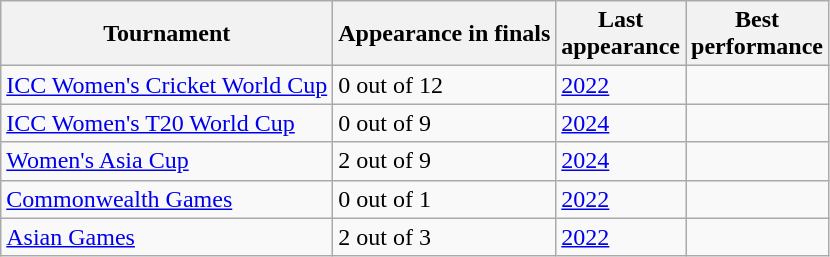<table class="wikitable sortable" style="text-align:left;">
<tr>
<th>Tournament</th>
<th data-sort-type="number">Appearance in finals</th>
<th>Last<br>appearance</th>
<th>Best<br>performance</th>
</tr>
<tr>
<td><a href='#'>ICC Women's Cricket World Cup</a></td>
<td>0 out of 12</td>
<td><a href='#'>2022</a></td>
<td></td>
</tr>
<tr>
<td><a href='#'>ICC Women's T20 World Cup</a></td>
<td>0 out of 9</td>
<td><a href='#'>2024</a></td>
<td></td>
</tr>
<tr>
<td><a href='#'>Women's Asia Cup</a></td>
<td>2 out of 9</td>
<td><a href='#'>2024</a></td>
<td></td>
</tr>
<tr>
<td><a href='#'>Commonwealth Games</a></td>
<td>0 out of 1</td>
<td><a href='#'>2022</a></td>
<td></td>
</tr>
<tr>
<td><a href='#'>Asian Games</a></td>
<td>2 out of 3</td>
<td><a href='#'>2022</a></td>
<td></td>
</tr>
</table>
